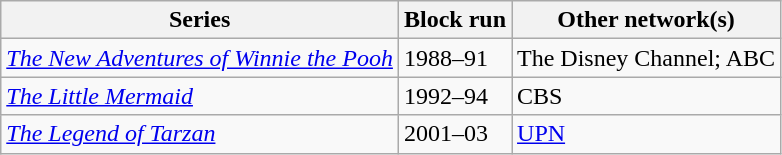<table class="wikitable">
<tr>
<th>Series</th>
<th>Block run</th>
<th>Other network(s)</th>
</tr>
<tr>
<td><em><a href='#'>The New Adventures of Winnie the Pooh</a></em></td>
<td>1988–91</td>
<td>The Disney Channel; ABC</td>
</tr>
<tr>
<td><em><a href='#'>The Little Mermaid</a></em></td>
<td>1992–94</td>
<td>CBS</td>
</tr>
<tr>
<td><em><a href='#'>The Legend of Tarzan</a></em></td>
<td>2001–03</td>
<td><a href='#'>UPN</a></td>
</tr>
</table>
